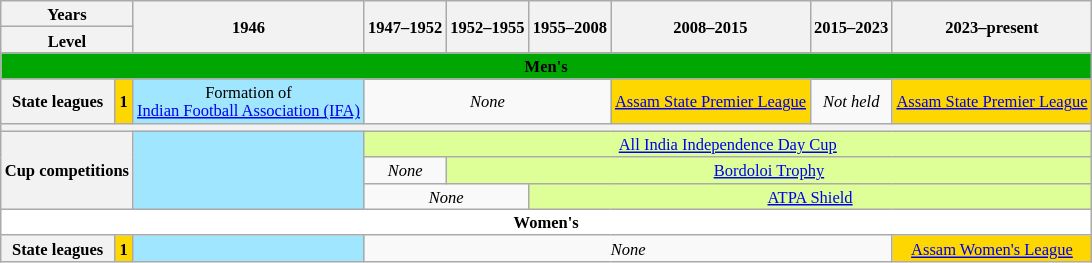<table class="wikitable" style="text-align: center; font-size: 11px ;">
<tr>
<th colspan="2">Years</th>
<th rowspan="2">1946</th>
<th rowspan="2">1947–1952</th>
<th rowspan="2">1952–1955</th>
<th rowspan="2">1955–2008</th>
<th rowspan="2">2008–2015</th>
<th rowspan="2">2015–2023</th>
<th rowspan="2">2023–present</th>
</tr>
<tr>
<th colspan="2"><strong>Level</strong></th>
</tr>
<tr>
<td colspan="9" bgcolor="#00a703"><strong>Men's</strong></td>
</tr>
<tr>
<th>State leagues</th>
<td bgcolor="gold"><strong>1</strong></td>
<td bgcolor="#A1E6FF">Formation of <br> <a href='#'>Indian Football Association (IFA)</a></td>
<td colspan="3"><em>None</em></td>
<td bgcolor="gold"><a href='#'>Assam State Premier League</a></td>
<td><em>Not held</em></td>
<td bgcolor="gold"><a href='#'>Assam State Premier League</a></td>
</tr>
<tr>
<th colspan="9"></th>
</tr>
<tr>
<th colspan="2" rowspan="3">Cup competitions</th>
<td rowspan="3" bgcolor="#A1E6FF"></td>
<td colspan="6" bgcolor="#DEFF97"><a href='#'>All India Independence Day Cup</a></td>
</tr>
<tr>
<td><em>None</em></td>
<td colspan="5" bgcolor="#DEFF97"><a href='#'>Bordoloi Trophy</a></td>
</tr>
<tr>
<td colspan="2"><em>None</em></td>
<td colspan="4" bgcolor="#DEFF97"><a href='#'>ATPA Shield</a></td>
</tr>
<tr>
<td colspan="9" bgcolor="ffffff"><strong>Women's</strong></td>
</tr>
<tr>
<th>State leagues</th>
<td bgcolor="gold"><strong>1</strong></td>
<td bgcolor="#A1E6FF"></td>
<td colspan="5"><em>None</em></td>
<td bgcolor="gold"><a href='#'>Assam Women's League</a></td>
</tr>
</table>
